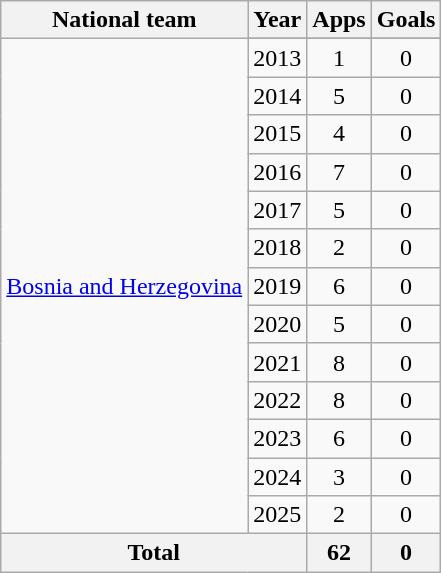<table class="wikitable" style="text-align:center">
<tr>
<th>National team</th>
<th>Year</th>
<th>Apps</th>
<th>Goals</th>
</tr>
<tr>
<td rowspan=14><a href='#'>Bosnia and Herzegovina</a></td>
</tr>
<tr>
<td>2013</td>
<td>1</td>
<td>0</td>
</tr>
<tr>
<td>2014</td>
<td>5</td>
<td>0</td>
</tr>
<tr>
<td>2015</td>
<td>4</td>
<td>0</td>
</tr>
<tr>
<td>2016</td>
<td>7</td>
<td>0</td>
</tr>
<tr>
<td>2017</td>
<td>5</td>
<td>0</td>
</tr>
<tr>
<td>2018</td>
<td>2</td>
<td>0</td>
</tr>
<tr>
<td>2019</td>
<td>6</td>
<td>0</td>
</tr>
<tr>
<td>2020</td>
<td>5</td>
<td>0</td>
</tr>
<tr>
<td>2021</td>
<td>8</td>
<td>0</td>
</tr>
<tr>
<td>2022</td>
<td>8</td>
<td>0</td>
</tr>
<tr>
<td>2023</td>
<td>6</td>
<td>0</td>
</tr>
<tr>
<td>2024</td>
<td>3</td>
<td>0</td>
</tr>
<tr>
<td>2025</td>
<td>2</td>
<td>0</td>
</tr>
<tr>
<th colspan=2>Total</th>
<th>62</th>
<th>0</th>
</tr>
</table>
